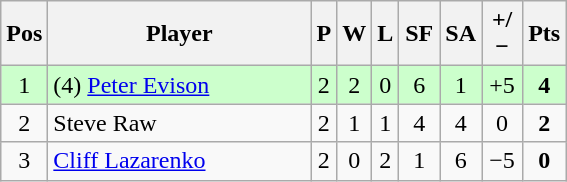<table class="wikitable" style="text-align:center; margin: 1em auto 1em auto, align:left">
<tr>
<th width=20>Pos</th>
<th width=168>Player</th>
<th width=3>P</th>
<th width=3>W</th>
<th width=3>L</th>
<th width=20>SF</th>
<th width=20>SA</th>
<th width=20>+/−</th>
<th width=20>Pts</th>
</tr>
<tr align=center style="background: #ccffcc;">
<td>1</td>
<td align="left"> (4) <a href='#'>Peter Evison</a></td>
<td>2</td>
<td>2</td>
<td>0</td>
<td>6</td>
<td>1</td>
<td>+5</td>
<td><strong>4</strong></td>
</tr>
<tr align=center>
<td>2</td>
<td align="left"> Steve Raw</td>
<td>2</td>
<td>1</td>
<td>1</td>
<td>4</td>
<td>4</td>
<td>0</td>
<td><strong>2</strong></td>
</tr>
<tr align=center>
<td>3</td>
<td align="left"> <a href='#'>Cliff Lazarenko</a></td>
<td>2</td>
<td>0</td>
<td>2</td>
<td>1</td>
<td>6</td>
<td>−5</td>
<td><strong>0</strong></td>
</tr>
</table>
